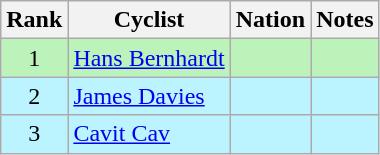<table class="wikitable sortable" style="text-align:center;">
<tr>
<th>Rank</th>
<th>Cyclist</th>
<th>Nation</th>
<th>Notes</th>
</tr>
<tr bgcolor=bbf3bb>
<td>1</td>
<td align=left><a href='#'>Hans Bernhardt</a></td>
<td align=left></td>
<td></td>
</tr>
<tr bgcolor=bbf3ff>
<td>2</td>
<td align=left><a href='#'>James Davies</a></td>
<td align=left></td>
<td></td>
</tr>
<tr bgcolor=bbf3ff>
<td>3</td>
<td align=left><a href='#'>Cavit Cav</a></td>
<td align=left></td>
<td></td>
</tr>
</table>
